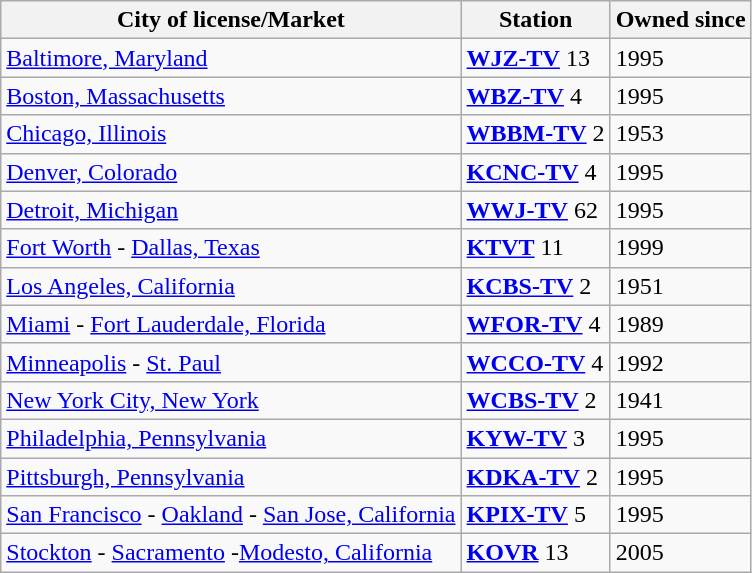<table class="wikitable sortable">
<tr>
<th>City of license/Market</th>
<th>Station</th>
<th>Owned since</th>
</tr>
<tr style="vertical-align: top; text-align: left;">
<td><a href='#'>Baltimore, Maryland</a></td>
<td><strong><a href='#'>WJZ-TV</a></strong> 13</td>
<td>1995</td>
</tr>
<tr style="vertical-align: top; text-align: left;">
<td><a href='#'>Boston, Massachusetts</a></td>
<td><strong><a href='#'>WBZ-TV</a></strong> 4</td>
<td>1995</td>
</tr>
<tr style="vertical-align: top; text-align: left;">
<td><a href='#'>Chicago, Illinois</a></td>
<td><strong><a href='#'>WBBM-TV</a></strong> 2</td>
<td>1953</td>
</tr>
<tr style="vertical-align: top; text-align: left;">
<td><a href='#'>Denver, Colorado</a></td>
<td><strong><a href='#'>KCNC-TV</a></strong> 4</td>
<td>1995</td>
</tr>
<tr style="vertical-align: top; text-align: left;">
<td><a href='#'>Detroit, Michigan</a></td>
<td><strong><a href='#'>WWJ-TV</a></strong> 62</td>
<td>1995</td>
</tr>
<tr style="vertical-align: top; text-align: left;">
<td><a href='#'>Fort Worth</a> - <a href='#'>Dallas, Texas</a></td>
<td><strong><a href='#'>KTVT</a></strong> 11</td>
<td>1999</td>
</tr>
<tr style="vertical-align: top; text-align: left;">
<td><a href='#'>Los Angeles, California</a></td>
<td><strong><a href='#'>KCBS-TV</a></strong> 2</td>
<td>1951</td>
</tr>
<tr style="vertical-align: top; text-align: left;">
<td><a href='#'>Miami</a> - <a href='#'>Fort Lauderdale, Florida</a></td>
<td><strong><a href='#'>WFOR-TV</a></strong> 4</td>
<td>1989</td>
</tr>
<tr style="vertical-align: top; text-align: left;">
<td><a href='#'>Minneapolis</a> - <a href='#'>St. Paul</a></td>
<td><strong><a href='#'>WCCO-TV</a></strong> 4</td>
<td>1992</td>
</tr>
<tr style="vertical-align: top; text-align: left;">
<td><a href='#'>New York City, New York</a></td>
<td><strong><a href='#'>WCBS-TV</a></strong> 2</td>
<td>1941</td>
</tr>
<tr style="vertical-align: top; text-align: left;">
<td><a href='#'>Philadelphia, Pennsylvania</a></td>
<td><strong><a href='#'>KYW-TV</a></strong> 3</td>
<td>1995</td>
</tr>
<tr style="vertical-align: top; text-align: left;">
<td><a href='#'>Pittsburgh, Pennsylvania</a></td>
<td><strong><a href='#'>KDKA-TV</a></strong> 2</td>
<td>1995</td>
</tr>
<tr style="vertical-align: top; text-align: left;">
<td><a href='#'>San Francisco</a> - <a href='#'>Oakland</a> - <a href='#'>San Jose, California</a></td>
<td><strong><a href='#'>KPIX-TV</a></strong> 5</td>
<td>1995</td>
</tr>
<tr style="vertical-align: top; text-align: left;">
<td><a href='#'>Stockton</a> - <a href='#'>Sacramento</a> -<a href='#'>Modesto, California</a></td>
<td><strong><a href='#'>KOVR</a></strong> 13</td>
<td>2005</td>
</tr>
</table>
